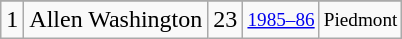<table class="wikitable">
<tr>
</tr>
<tr>
<td>1</td>
<td>Allen Washington</td>
<td>23</td>
<td style="font-size:80%;"><a href='#'>1985–86</a></td>
<td style="font-size:80%;">Piedmont</td>
</tr>
</table>
